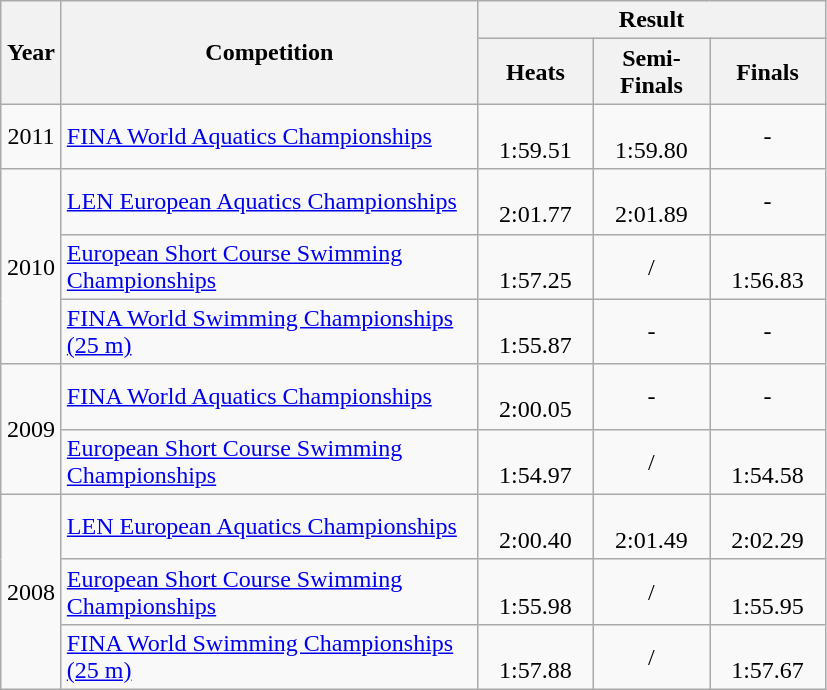<table class="wikitable" style="margin-right: 0;">
<tr>
<th rowspan="2" style="width:33px;">Year</th>
<th rowspan="2" style="width:270px;">Competition</th>
<th colspan="3">Result</th>
</tr>
<tr>
<th style="width:70px;">Heats</th>
<th style="width:70px;">Semi-Finals</th>
<th style="width:70px;">Finals</th>
</tr>
<tr>
<td style="text-align:center;">2011</td>
<td><a href='#'>FINA World Aquatics Championships</a></td>
<td style="text-align:center;"><br>1:59.51</td>
<td style="text-align:center;"><br>1:59.80</td>
<td style="text-align:center;">-</td>
</tr>
<tr>
<td rowspan="3" style="text-align:center;">2010</td>
<td><a href='#'>LEN European Aquatics Championships</a></td>
<td style="text-align:center;"><br>2:01.77</td>
<td style="text-align:center;"><br>2:01.89</td>
<td style="text-align:center;">-</td>
</tr>
<tr>
<td><a href='#'>European Short Course Swimming Championships</a></td>
<td style="text-align:center;"><br>1:57.25</td>
<td style="text-align:center;">/</td>
<td style="text-align:center;"><br>1:56.83</td>
</tr>
<tr>
<td><a href='#'>FINA World Swimming Championships (25 m)</a></td>
<td style="text-align:center;"><br>1:55.87</td>
<td style="text-align:center;">-</td>
<td style="text-align:center;">-</td>
</tr>
<tr>
<td rowspan="2" style="text-align:center;">2009</td>
<td><a href='#'>FINA World Aquatics Championships</a></td>
<td style="text-align:center;"><br>2:00.05</td>
<td style="text-align:center;">-</td>
<td style="text-align:center;">-</td>
</tr>
<tr>
<td><a href='#'>European Short Course Swimming Championships</a></td>
<td style="text-align:center;"><br>1:54.97</td>
<td style="text-align:center;">/</td>
<td style="text-align:center;"><br>1:54.58</td>
</tr>
<tr>
<td rowspan="3" style="text-align:center;">2008</td>
<td><a href='#'>LEN European Aquatics Championships</a></td>
<td style="text-align:center;"><br>2:00.40</td>
<td style="text-align:center;"><br>2:01.49</td>
<td style="text-align:center;"><br>2:02.29</td>
</tr>
<tr>
<td><a href='#'>European Short Course Swimming Championships</a></td>
<td style="text-align:center;"><br>1:55.98</td>
<td style="text-align:center;">/</td>
<td style="text-align:center;"><br>1:55.95</td>
</tr>
<tr>
<td><a href='#'>FINA World Swimming Championships (25 m)</a></td>
<td style="text-align:center;"><br>1:57.88</td>
<td style="text-align:center;">/</td>
<td style="text-align:center;"><br>1:57.67</td>
</tr>
</table>
